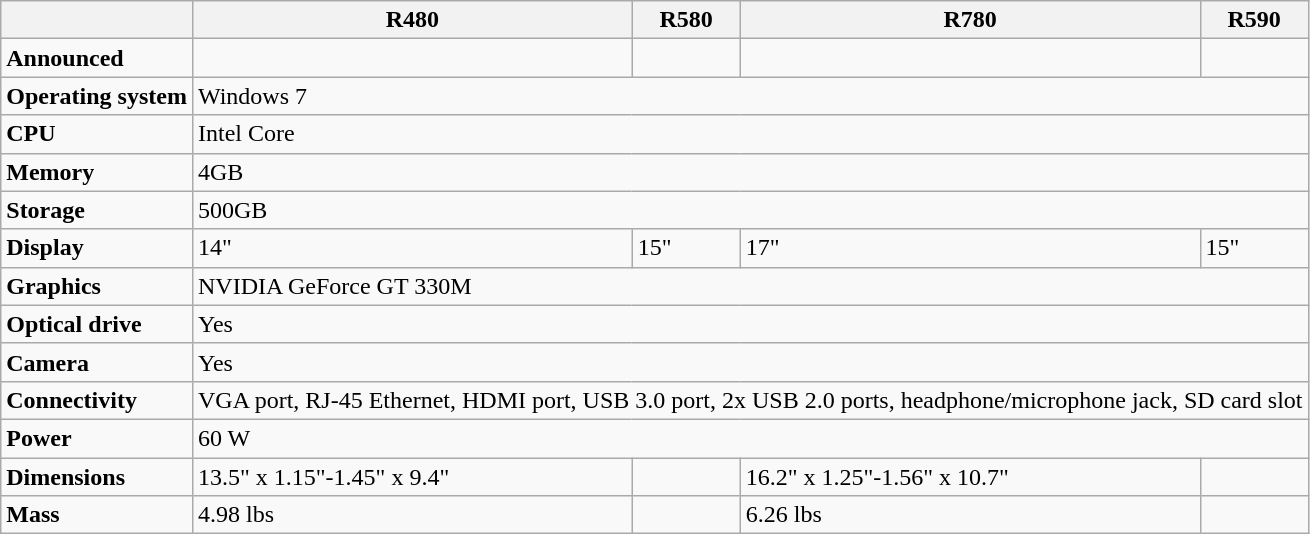<table class="wikitable">
<tr>
<th></th>
<th>R480</th>
<th>R580</th>
<th>R780</th>
<th>R590</th>
</tr>
<tr>
<td><strong>Announced</strong></td>
<td></td>
<td></td>
<td></td>
<td></td>
</tr>
<tr>
<td><strong>Operating system</strong></td>
<td colspan="4">Windows 7</td>
</tr>
<tr>
<td><strong>CPU</strong></td>
<td colspan="4">Intel Core</td>
</tr>
<tr>
<td><strong>Memory</strong></td>
<td colspan="4">4GB</td>
</tr>
<tr>
<td><strong>Storage</strong></td>
<td colspan="4">500GB</td>
</tr>
<tr>
<td><strong>Display</strong></td>
<td>14"</td>
<td>15"</td>
<td>17"</td>
<td>15"</td>
</tr>
<tr>
<td><strong>Graphics</strong></td>
<td colspan="4">NVIDIA GeForce GT 330M</td>
</tr>
<tr>
<td><strong>Optical drive</strong></td>
<td colspan="4">Yes</td>
</tr>
<tr>
<td><strong>Camera</strong></td>
<td colspan="4">Yes</td>
</tr>
<tr>
<td><strong>Connectivity</strong></td>
<td colspan="4">VGA port, RJ-45 Ethernet, HDMI port, USB 3.0 port, 2x USB 2.0 ports, headphone/microphone jack, SD card slot</td>
</tr>
<tr>
<td><strong>Power</strong></td>
<td colspan="4">60 W</td>
</tr>
<tr>
<td><strong>Dimensions</strong></td>
<td>13.5" x 1.15"-1.45" x 9.4"</td>
<td></td>
<td>16.2" x 1.25"-1.56" x 10.7"</td>
<td></td>
</tr>
<tr>
<td><strong>Mass</strong></td>
<td>4.98 lbs</td>
<td></td>
<td>6.26 lbs</td>
<td></td>
</tr>
</table>
